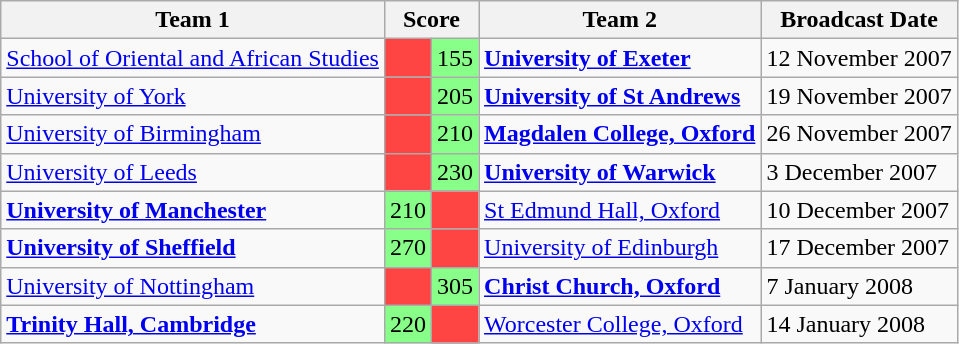<table class="wikitable" border="1">
<tr>
<th>Team 1</th>
<th colspan=2>Score</th>
<th>Team 2</th>
<th>Broadcast Date</th>
</tr>
<tr>
<td><a href='#'>School of Oriental and African Studies</a></td>
<td style="background:#ff4444"></td>
<td style="background:#88ff88">155</td>
<td><strong><a href='#'>University of Exeter</a></strong></td>
<td>12 November 2007</td>
</tr>
<tr>
<td><a href='#'>University of York</a></td>
<td style="background:#ff4444"></td>
<td style="background:#88ff88">205</td>
<td><strong><a href='#'>University of St Andrews</a></strong></td>
<td>19 November 2007</td>
</tr>
<tr>
<td><a href='#'>University of Birmingham</a></td>
<td style="background:#ff4444"></td>
<td style="background:#88ff88">210</td>
<td><strong><a href='#'>Magdalen College, Oxford</a></strong></td>
<td>26 November 2007</td>
</tr>
<tr>
<td><a href='#'>University of Leeds</a></td>
<td style="background:#ff4444"></td>
<td style="background:#88ff88">230</td>
<td><strong><a href='#'>University of Warwick</a></strong></td>
<td>3 December 2007</td>
</tr>
<tr>
<td><strong><a href='#'>University of Manchester</a></strong></td>
<td style="background:#88ff88">210</td>
<td style="background:#ff4444"></td>
<td><a href='#'>St Edmund Hall, Oxford</a></td>
<td>10 December 2007</td>
</tr>
<tr>
<td><strong><a href='#'>University of Sheffield</a></strong></td>
<td style="background:#88ff88">270</td>
<td style="background:#ff4444"></td>
<td><a href='#'>University of Edinburgh</a></td>
<td>17 December 2007</td>
</tr>
<tr>
<td><a href='#'>University of Nottingham</a></td>
<td style="background:#ff4444"></td>
<td style="background:#88ff88">305</td>
<td><strong><a href='#'>Christ Church, Oxford</a></strong></td>
<td>7 January 2008</td>
</tr>
<tr>
<td><strong><a href='#'>Trinity Hall, Cambridge</a></strong></td>
<td style="background:#88ff88">220</td>
<td style="background:#ff4444"></td>
<td><a href='#'>Worcester College, Oxford</a></td>
<td>14 January 2008</td>
</tr>
</table>
